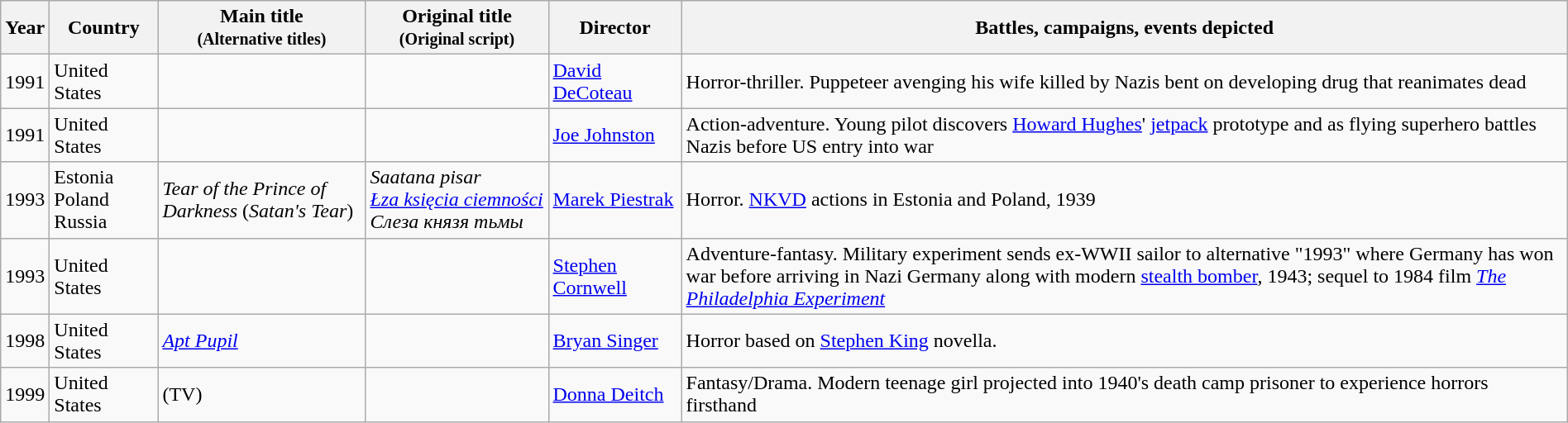<table class="wikitable sortable" style="width:100%;">
<tr>
<th>Year </th>
<th style="width: 80px;">Country</th>
<th style="width: 160px;">Main title<br><small>(Alternative titles)</small></th>
<th style="width: 140px;">Original title<br><small>(Original script)</small></th>
<th style="width: 100px;">Director</th>
<th class="unsortable">Battles, campaigns, events depicted</th>
</tr>
<tr>
<td>1991</td>
<td>United States</td>
<td><em></em></td>
<td></td>
<td><a href='#'>David DeCoteau</a></td>
<td>Horror-thriller. Puppeteer avenging his wife killed by Nazis bent on developing drug that reanimates dead</td>
</tr>
<tr>
<td>1991</td>
<td>United States</td>
<td><em></em></td>
<td></td>
<td><a href='#'>Joe Johnston</a></td>
<td>Action-adventure. Young pilot discovers <a href='#'>Howard Hughes</a>' <a href='#'>jetpack</a> prototype and as flying superhero battles Nazis before US entry into war</td>
</tr>
<tr>
<td>1993</td>
<td>Estonia<br>Poland<br>Russia</td>
<td><em>Tear of the Prince of Darkness</em> (<em>Satan's Tear</em>)</td>
<td><em>Saatana pisar</em> <br><em><a href='#'>Łza księcia ciemności</a></em> <br><em>Слеза князя тьмы</em> </td>
<td><a href='#'>Marek Piestrak</a></td>
<td>Horror. <a href='#'>NKVD</a> actions in Estonia and Poland, 1939</td>
</tr>
<tr>
<td>1993</td>
<td>United States</td>
<td><em></em></td>
<td></td>
<td><a href='#'>Stephen Cornwell</a></td>
<td>Adventure-fantasy. Military experiment sends ex-WWII sailor to alternative "1993" where Germany has won war before arriving in Nazi Germany along with modern <a href='#'>stealth bomber</a>, 1943; sequel to 1984 film <em><a href='#'>The Philadelphia Experiment</a></em></td>
</tr>
<tr>
<td>1998</td>
<td>United States</td>
<td><em><a href='#'>Apt Pupil</a></em></td>
<td></td>
<td><a href='#'>Bryan Singer</a></td>
<td>Horror based on <a href='#'>Stephen King</a> novella.</td>
</tr>
<tr>
<td>1999</td>
<td>United States</td>
<td><em></em> (TV)</td>
<td></td>
<td><a href='#'>Donna Deitch</a></td>
<td>Fantasy/Drama. Modern teenage girl projected into 1940's death camp prisoner to experience horrors firsthand</td>
</tr>
</table>
